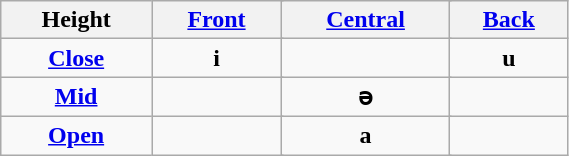<table class="wikitable" style="margin:auto:" align="center" style="text-align:center" width="30%">
<tr>
<th colspan="2">Height</th>
<th colspan="2"><a href='#'>Front</a></th>
<th colspan="2"><a href='#'>Central</a></th>
<th colspan="2"><a href='#'>Back</a></th>
</tr>
<tr align="center">
<td colspan="2"><strong><a href='#'>Close</a></strong></td>
<td colspan="2"><strong>i</strong> </td>
<td colspan="2"></td>
<td colspan="2"><strong>u</strong> </td>
</tr>
<tr align="center">
<td colspan="2"><strong><a href='#'>Mid</a></strong></td>
<td colspan="2"></td>
<td colspan="2"><strong>ə</strong> </td>
<td colspan="2"></td>
</tr>
<tr align="center">
<td colspan="2"><strong><a href='#'>Open</a></strong></td>
<td colspan="2"></td>
<td colspan="2"><strong>a</strong> </td>
<td colspan="2"></td>
</tr>
</table>
